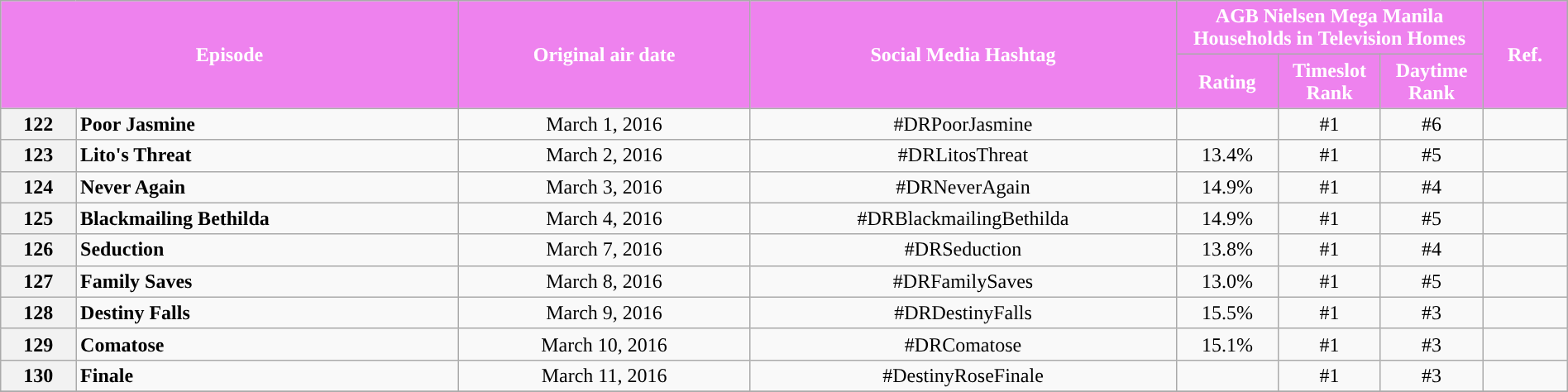<table class="wikitable" style="text-align:center; font-size:100%; line-height:18px;"  width="100%">
<tr>
<th colspan="2" rowspan="2" style="background-color:#EE82EE; color:#ffffff;">Episode</th>
<th style="background:#EE82EE; color:white" rowspan="2">Original air date</th>
<th style="background:#EE82EE; color:white" rowspan="2">Social Media Hashtag</th>
<th style="background-color:#EE82EE; color:#ffffff;" colspan="3">AGB Nielsen Mega Manila Households in Television Homes</th>
<th rowspan="2" style="background:#EE82EE; color:white">Ref.</th>
</tr>
<tr style="text-align: center style=">
<th style="background-color:#EE82EE; width:75px; color:#ffffff;">Rating</th>
<th style="background-color:#EE82EE; width:75px; color:#ffffff;">Timeslot Rank</th>
<th style="background-color:#EE82EE; width:75px; color:#ffffff;">Daytime Rank</th>
</tr>
<tr>
<th>122</th>
<td style="text-align: left;"><strong>Poor Jasmine</strong></td>
<td>March 1, 2016</td>
<td>#DRPoorJasmine</td>
<td></td>
<td>#1</td>
<td>#6</td>
<td></td>
</tr>
<tr>
<th>123</th>
<td style="text-align: left;"><strong>Lito's Threat</strong></td>
<td>March 2, 2016</td>
<td>#DRLitosThreat</td>
<td>13.4%</td>
<td>#1</td>
<td>#5</td>
<td></td>
</tr>
<tr>
<th>124</th>
<td style="text-align: left;"><strong>Never Again</strong></td>
<td>March 3, 2016</td>
<td>#DRNeverAgain</td>
<td>14.9%</td>
<td>#1</td>
<td>#4</td>
<td></td>
</tr>
<tr>
<th>125</th>
<td style="text-align: left;"><strong>Blackmailing Bethilda</strong></td>
<td>March 4, 2016</td>
<td>#DRBlackmailingBethilda</td>
<td>14.9%</td>
<td>#1</td>
<td>#5</td>
<td></td>
</tr>
<tr>
<th>126</th>
<td style="text-align: left;"><strong>Seduction</strong></td>
<td>March 7, 2016</td>
<td>#DRSeduction</td>
<td>13.8%</td>
<td>#1</td>
<td>#4</td>
<td></td>
</tr>
<tr>
<th>127</th>
<td style="text-align: left;"><strong>Family Saves</strong></td>
<td>March 8, 2016</td>
<td>#DRFamilySaves</td>
<td>13.0%</td>
<td>#1</td>
<td>#5</td>
<td></td>
</tr>
<tr>
<th>128</th>
<td style="text-align: left;"><strong>Destiny Falls</strong></td>
<td>March 9, 2016</td>
<td>#DRDestinyFalls</td>
<td>15.5%</td>
<td>#1</td>
<td>#3</td>
<td></td>
</tr>
<tr>
<th>129</th>
<td style="text-align: left;"><strong>Comatose</strong></td>
<td>March 10, 2016</td>
<td>#DRComatose</td>
<td>15.1%</td>
<td>#1</td>
<td>#3</td>
<td></td>
</tr>
<tr>
<th>130</th>
<td style="text-align: left;"><strong>Finale</strong></td>
<td>March 11, 2016</td>
<td>#DestinyRoseFinale</td>
<td></td>
<td>#1</td>
<td>#3</td>
<td></td>
</tr>
<tr>
</tr>
</table>
